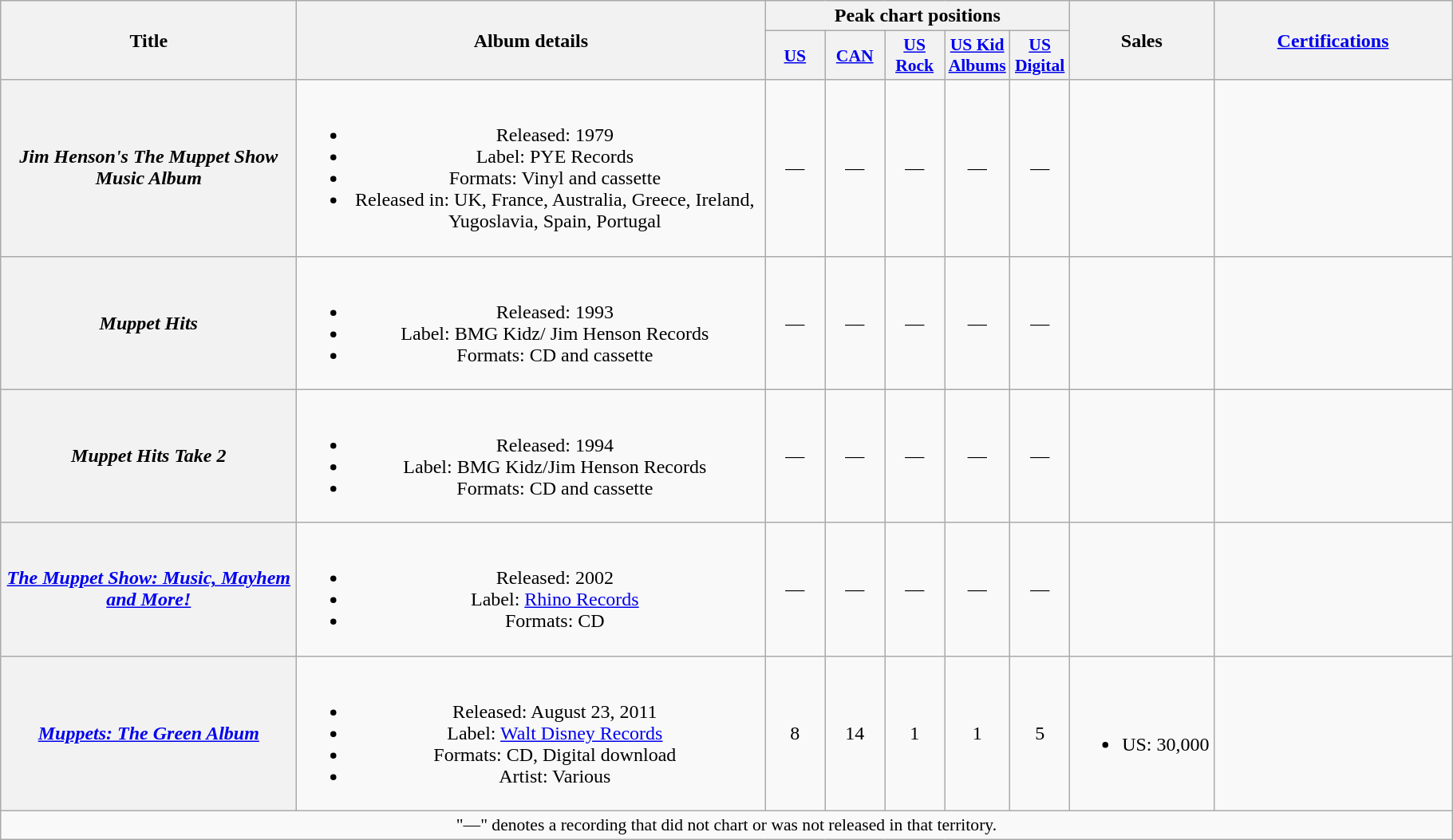<table class="wikitable plainrowheaders" style="text-align:center;">
<tr>
<th scope="col" rowspan="2" style="width:15em;">Title</th>
<th scope="col" rowspan="2" style="width:24em;">Album details</th>
<th colspan="5" scope="col">Peak chart positions</th>
<th scope="col" rowspan="2">Sales</th>
<th scope="col" rowspan="2" style="width:12em;"><a href='#'>Certifications</a></th>
</tr>
<tr>
<th scope="col" style="width:3em;font-size:90%;"><a href='#'>US</a></th>
<th scope="col" style="width:3em;font-size:90%;"><a href='#'>CAN</a></th>
<th scope="col" style="width:3em;font-size:90%;"><a href='#'>US Rock</a></th>
<th scope="col" style="width:3em;font-size:90%;"><a href='#'>US Kid Albums</a></th>
<th scope="col" style="width:3em;font-size:90%;"><a href='#'>US Digital</a></th>
</tr>
<tr>
<th scope="row"><em>Jim Henson's The Muppet Show Music Album</em></th>
<td><br><ul><li>Released: 1979</li><li>Label: PYE Records</li><li>Formats: Vinyl and cassette</li><li>Released in: UK, France, Australia, Greece, Ireland, Yugoslavia, Spain, Portugal</li></ul></td>
<td>—</td>
<td>—</td>
<td>—</td>
<td>—</td>
<td>—</td>
<td></td>
<td></td>
</tr>
<tr>
<th scope="row"><em>Muppet Hits</em></th>
<td><br><ul><li>Released: 1993</li><li>Label: BMG Kidz/ Jim Henson Records</li><li>Formats: CD and cassette</li></ul></td>
<td>—</td>
<td>—</td>
<td>—</td>
<td>—</td>
<td>—</td>
<td></td>
<td></td>
</tr>
<tr>
<th scope="row"><em>Muppet Hits Take 2</em></th>
<td><br><ul><li>Released: 1994</li><li>Label: BMG Kidz/Jim Henson Records</li><li>Formats: CD and cassette</li></ul></td>
<td>—</td>
<td>—</td>
<td>—</td>
<td>—</td>
<td>—</td>
<td></td>
<td></td>
</tr>
<tr>
<th scope="row"><em><a href='#'>The Muppet Show: Music, Mayhem and More!</a></em></th>
<td><br><ul><li>Released: 2002</li><li>Label: <a href='#'>Rhino Records</a></li><li>Formats: CD</li></ul></td>
<td>—</td>
<td>—</td>
<td>—</td>
<td>—</td>
<td>—</td>
<td></td>
<td></td>
</tr>
<tr>
<th scope="row"><em><a href='#'>Muppets: The Green Album</a></em></th>
<td><br><ul><li>Released: August 23, 2011</li><li>Label: <a href='#'>Walt Disney Records</a></li><li>Formats: CD, Digital download</li><li>Artist: Various</li></ul></td>
<td>8</td>
<td>14</td>
<td>1</td>
<td>1</td>
<td>5</td>
<td><br><ul><li>US: 30,000</li></ul></td>
<td></td>
</tr>
<tr>
<td colspan="16" style="font-size:90%">"—" denotes a recording that did not chart or was not released in that territory.</td>
</tr>
</table>
